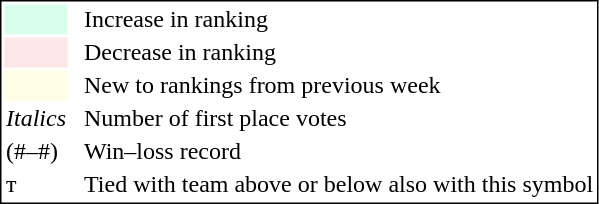<table style="border:1px solid black;">
<tr>
<td style="background:#D8FFEB; width:20px;"></td>
<td> </td>
<td>Increase in ranking</td>
</tr>
<tr>
<td style="background:#FFE6E6; width:20px;"></td>
<td> </td>
<td>Decrease in ranking</td>
</tr>
<tr>
<td style="background:#FFFFE6; width:20px;"></td>
<td> </td>
<td>New to rankings from previous week</td>
</tr>
<tr>
<td><em>Italics</em></td>
<td> </td>
<td>Number of first place votes</td>
</tr>
<tr>
<td>(#–#)</td>
<td> </td>
<td>Win–loss record</td>
</tr>
<tr>
<td>т</td>
<td></td>
<td>Tied with team above or below also with this symbol</td>
</tr>
</table>
